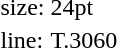<table style="margin-left:40px;">
<tr>
<td>size:</td>
<td>24pt</td>
</tr>
<tr>
<td>line:</td>
<td>T.3060</td>
</tr>
</table>
